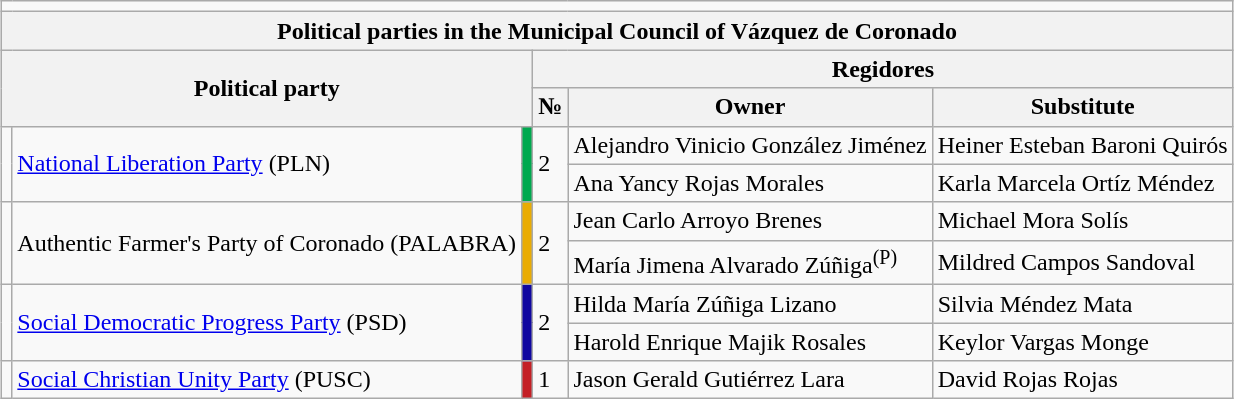<table class="wikitable" border="1" style="margin:auto;">
<tr>
<td colspan="6"></td>
</tr>
<tr>
<th colspan="6">Political parties in the Municipal Council of Vázquez de Coronado</th>
</tr>
<tr ---->
<th colspan="3" rowspan="2">Political party</th>
<th colspan="3">Regidores</th>
</tr>
<tr>
<th>№</th>
<th>Owner</th>
<th>Substitute</th>
</tr>
<tr>
<td rowspan="2"></td>
<td rowspan="2"><a href='#'>National Liberation Party</a> (PLN)</td>
<td rowspan="2" bgcolor="#00A94F"></td>
<td rowspan="2">2</td>
<td>Alejandro Vinicio González Jiménez</td>
<td>Heiner Esteban Baroni Quirós</td>
</tr>
<tr>
<td>Ana Yancy Rojas Morales</td>
<td>Karla Marcela Ortíz Méndez</td>
</tr>
<tr>
<td rowspan="2"></td>
<td rowspan="2">Authentic Farmer's Party of Coronado (PALABRA)</td>
<td rowspan="2" bgcolor="#E9AC04"></td>
<td rowspan="2">2</td>
<td>Jean Carlo Arroyo Brenes</td>
<td>Michael Mora Solís</td>
</tr>
<tr>
<td>María Jimena Alvarado Zúñiga<sup>(P)</sup></td>
<td>Mildred Campos Sandoval</td>
</tr>
<tr ---->
<td rowspan="2"></td>
<td rowspan="2"><a href='#'>Social Democratic Progress Party</a> (PSD)</td>
<td rowspan="2" bgcolor="#1007A0"></td>
<td rowspan="2">2</td>
<td>Hilda María Zúñiga Lizano</td>
<td>Silvia Méndez Mata</td>
</tr>
<tr>
<td>Harold Enrique Majik Rosales</td>
<td>Keylor Vargas Monge</td>
</tr>
<tr>
<td></td>
<td><a href='#'>Social Christian Unity Party</a> (PUSC)</td>
<td bgcolor="#C42026"></td>
<td>1</td>
<td>Jason Gerald Gutiérrez Lara</td>
<td>David Rojas Rojas</td>
</tr>
</table>
